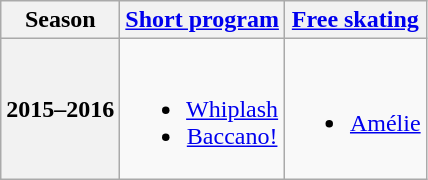<table class=wikitable style=text-align:center>
<tr>
<th>Season</th>
<th><a href='#'>Short program</a></th>
<th><a href='#'>Free skating</a></th>
</tr>
<tr>
<th>2015–2016 <br> </th>
<td><br><ul><li><a href='#'>Whiplash</a> <br></li><li><a href='#'>Baccano!</a> <br></li></ul></td>
<td><br><ul><li><a href='#'>Amélie</a> <br></li></ul></td>
</tr>
</table>
